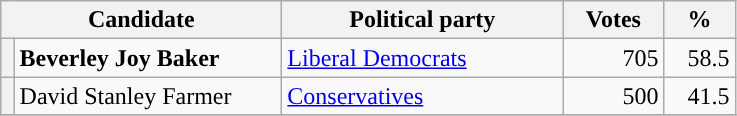<table class="wikitable">
<tr>
<th valign=top colspan="2" style="width: 180px">Candidate</th>
<th valign=top style="width: 180px">Political party</th>
<th valign=top style="width: 60px">Votes</th>
<th valign=top style="width: 40px">%</th>
</tr>
<tr>
<th style="background-color: "></th>
<td><strong>Beverley Joy Baker</strong></td>
<td><a href='#'>Liberal Democrats</a></td>
<td align="right">705</td>
<td align="right">58.5</td>
</tr>
<tr>
<th style="background-color: "></th>
<td>David Stanley Farmer</td>
<td><a href='#'>Conservatives</a></td>
<td align="right">500</td>
<td align="right">41.5</td>
</tr>
<tr>
</tr>
</table>
